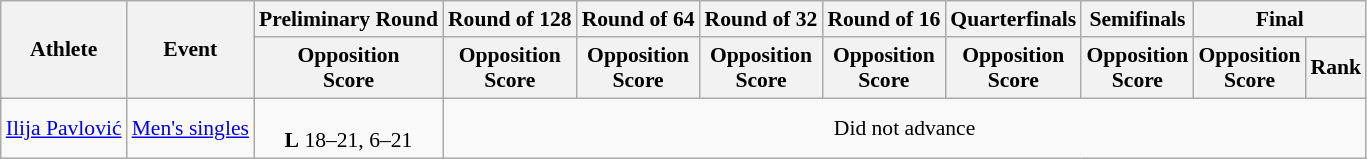<table class="wikitable" border="1" style="font-size:90%">
<tr>
<th rowspan=2>Athlete</th>
<th rowspan=2>Event</th>
<th>Preliminary Round</th>
<th>Round of 128</th>
<th>Round of 64</th>
<th>Round of 32</th>
<th>Round of 16</th>
<th>Quarterfinals</th>
<th>Semifinals</th>
<th colspan=2>Final</th>
</tr>
<tr>
<th>Opposition<br>Score</th>
<th>Opposition<br>Score</th>
<th>Opposition<br>Score</th>
<th>Opposition<br>Score</th>
<th>Opposition<br>Score</th>
<th>Opposition<br>Score</th>
<th>Opposition<br>Score</th>
<th>Opposition<br>Score</th>
<th>Rank</th>
</tr>
<tr>
<td><a href='#'>Ilija Pavlović</a></td>
<td><a href='#'>Men's singles</a></td>
<td align=center><br><strong>L</strong> 18–21, 6–21</td>
<td align=center colspan=8>Did not advance</td>
</tr>
</table>
